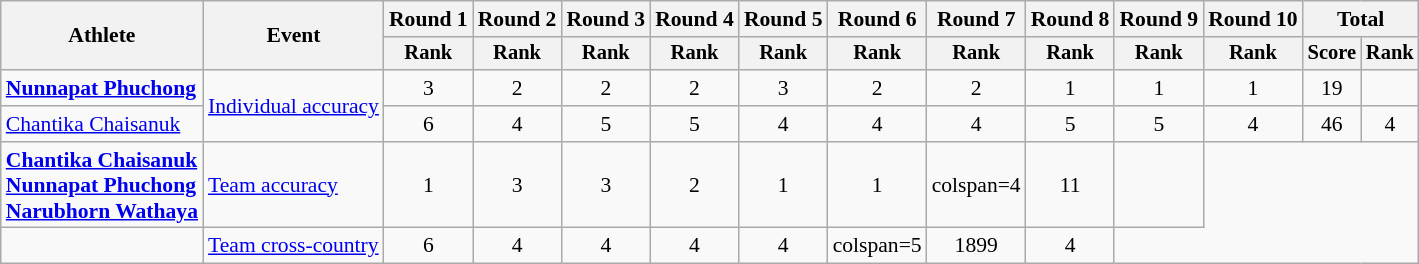<table class=wikitable style=font-size:90%;text-align:center>
<tr>
<th rowspan=2>Athlete</th>
<th rowspan=2>Event</th>
<th>Round 1</th>
<th>Round 2</th>
<th>Round 3</th>
<th>Round 4</th>
<th>Round 5</th>
<th>Round 6</th>
<th>Round 7</th>
<th>Round 8</th>
<th>Round 9</th>
<th>Round 10</th>
<th colspan=2>Total</th>
</tr>
<tr style="font-size:95%">
<th>Rank</th>
<th>Rank</th>
<th>Rank</th>
<th>Rank</th>
<th>Rank</th>
<th>Rank</th>
<th>Rank</th>
<th>Rank</th>
<th>Rank</th>
<th>Rank</th>
<th>Score</th>
<th>Rank</th>
</tr>
<tr>
<td align=left><strong><a href='#'>Nunnapat Phuchong</a></strong></td>
<td align=left rowspan=2><a href='#'>Individual accuracy</a></td>
<td>3</td>
<td>2</td>
<td>2</td>
<td>2</td>
<td>3</td>
<td>2</td>
<td>2</td>
<td>1</td>
<td>1</td>
<td>1</td>
<td>19</td>
<td></td>
</tr>
<tr>
<td align=left><a href='#'>Chantika Chaisanuk</a></td>
<td>6</td>
<td>4</td>
<td>5</td>
<td>5</td>
<td>4</td>
<td>4</td>
<td>4</td>
<td>5</td>
<td>5</td>
<td>4</td>
<td>46</td>
<td>4</td>
</tr>
<tr>
<td align=left><strong><a href='#'>Chantika Chaisanuk</a><br><a href='#'>Nunnapat Phuchong</a><br><a href='#'>Narubhorn Wathaya</a></strong></td>
<td align=left><a href='#'>Team accuracy</a></td>
<td>1</td>
<td>3</td>
<td>3</td>
<td>2</td>
<td>1</td>
<td>1</td>
<td>colspan=4 </td>
<td>11</td>
<td></td>
</tr>
<tr>
<td align=left></td>
<td align=left><a href='#'>Team cross-country</a></td>
<td>6</td>
<td>4</td>
<td>4</td>
<td>4</td>
<td>4</td>
<td>colspan=5 </td>
<td>1899</td>
<td>4</td>
</tr>
</table>
